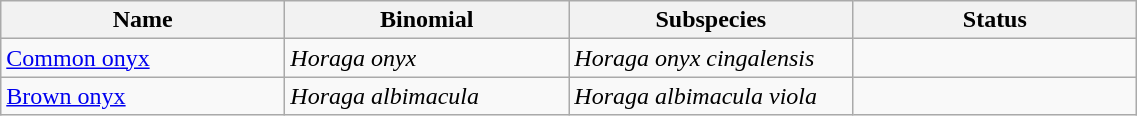<table width=60% class="wikitable">
<tr>
<th width=20%>Name</th>
<th width=20%>Binomial</th>
<th width=20%>Subspecies</th>
<th width=20%>Status</th>
</tr>
<tr>
<td><a href='#'>Common onyx</a><br>

</td>
<td><em>Horaga onyx</em></td>
<td><em>Horaga onyx cingalensis</em></td>
<td></td>
</tr>
<tr>
<td><a href='#'>Brown onyx</a><br>
</td>
<td><em>Horaga albimacula</em></td>
<td><em>Horaga albimacula viola</em></td>
<td></td>
</tr>
</table>
